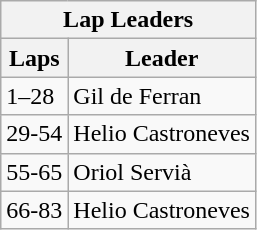<table class="wikitable">
<tr>
<th colspan=2>Lap Leaders</th>
</tr>
<tr>
<th>Laps</th>
<th>Leader</th>
</tr>
<tr>
<td>1–28</td>
<td>Gil de Ferran</td>
</tr>
<tr>
<td>29-54</td>
<td>Helio Castroneves</td>
</tr>
<tr>
<td>55-65</td>
<td>Oriol Servià</td>
</tr>
<tr>
<td>66-83</td>
<td>Helio Castroneves</td>
</tr>
</table>
